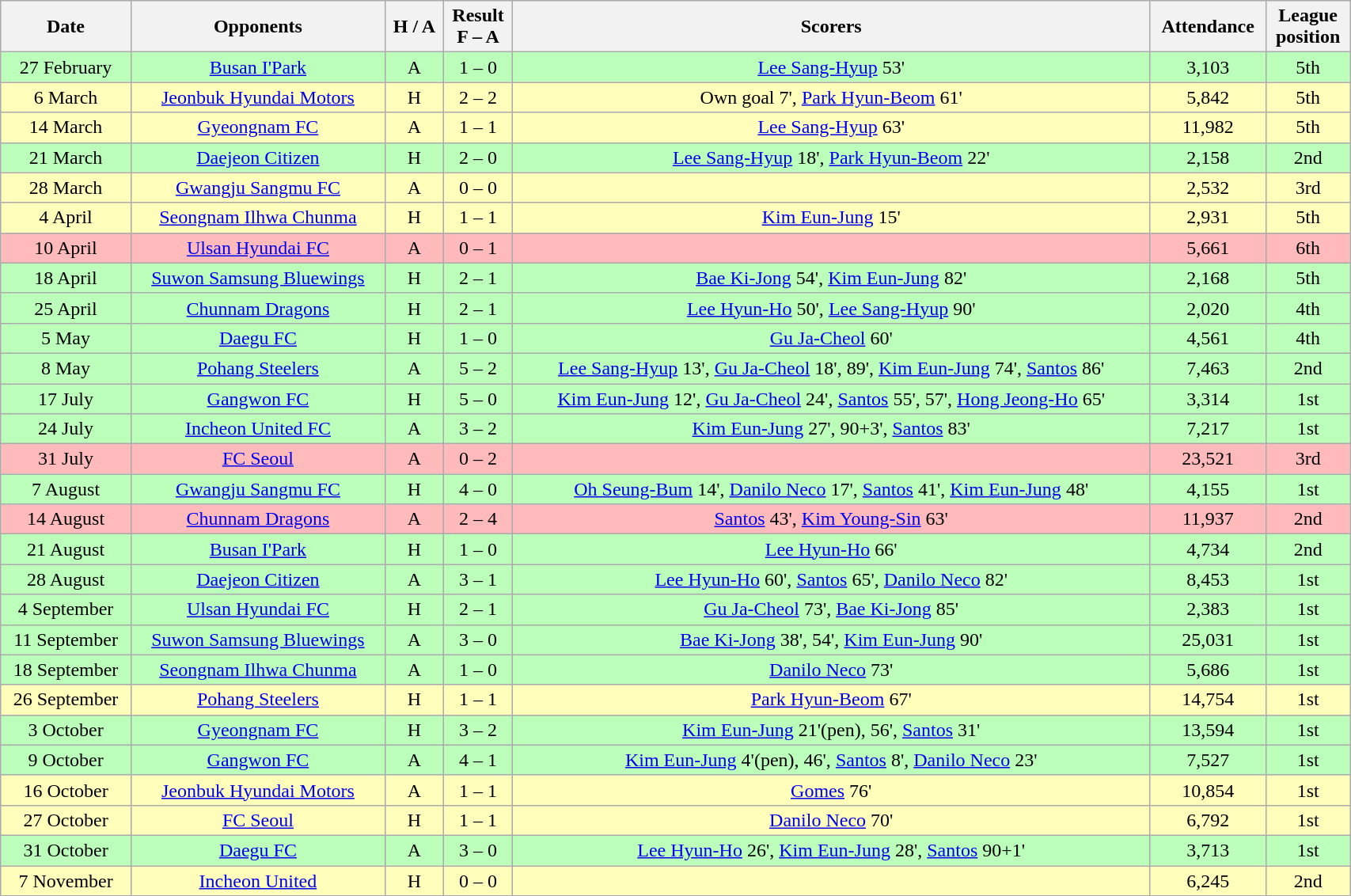<table class="wikitable" style="text-align:center; width:90%">
<tr>
<th>Date</th>
<th>Opponents</th>
<th>H / A</th>
<th>Result<br>F – A</th>
<th>Scorers</th>
<th>Attendance</th>
<th>League<br>position</th>
</tr>
<tr bgcolor="#bbffbb">
<td>27 February</td>
<td><a href='#'>Busan I'Park</a></td>
<td>A</td>
<td>1 – 0</td>
<td><a href='#'>Lee Sang-Hyup</a> 53'</td>
<td>3,103</td>
<td>5th</td>
</tr>
<tr bgcolor="#ffffbb">
<td>6 March</td>
<td><a href='#'>Jeonbuk Hyundai Motors</a></td>
<td>H</td>
<td>2 – 2</td>
<td>Own goal 7', <a href='#'>Park Hyun-Beom</a> 61'</td>
<td>5,842</td>
<td>5th</td>
</tr>
<tr bgcolor="#ffffbb">
<td>14 March</td>
<td><a href='#'>Gyeongnam FC</a></td>
<td>A</td>
<td>1 – 1</td>
<td><a href='#'>Lee Sang-Hyup</a> 63'</td>
<td>11,982</td>
<td>5th</td>
</tr>
<tr bgcolor="#bbffbb">
<td>21 March</td>
<td><a href='#'>Daejeon Citizen</a></td>
<td>H</td>
<td>2 – 0</td>
<td><a href='#'>Lee Sang-Hyup</a> 18', <a href='#'>Park Hyun-Beom</a> 22'</td>
<td>2,158</td>
<td>2nd</td>
</tr>
<tr bgcolor="#ffffbb">
<td>28 March</td>
<td><a href='#'>Gwangju Sangmu FC</a></td>
<td>A</td>
<td>0 – 0</td>
<td></td>
<td>2,532</td>
<td>3rd</td>
</tr>
<tr bgcolor="#ffffbb">
<td>4 April</td>
<td><a href='#'>Seongnam Ilhwa Chunma</a></td>
<td>H</td>
<td>1 – 1</td>
<td><a href='#'>Kim Eun-Jung</a> 15'</td>
<td>2,931</td>
<td>5th</td>
</tr>
<tr bgcolor="#ffbbbb">
<td>10 April</td>
<td><a href='#'>Ulsan Hyundai FC</a></td>
<td>A</td>
<td>0 – 1</td>
<td></td>
<td>5,661</td>
<td>6th</td>
</tr>
<tr bgcolor="#bbffbb">
<td>18 April</td>
<td><a href='#'>Suwon Samsung Bluewings</a></td>
<td>H</td>
<td>2 – 1</td>
<td><a href='#'>Bae Ki-Jong</a> 54', <a href='#'>Kim Eun-Jung</a> 82'</td>
<td>2,168</td>
<td>5th</td>
</tr>
<tr bgcolor="#bbffbb">
<td>25 April</td>
<td><a href='#'>Chunnam Dragons</a></td>
<td>H</td>
<td>2 – 1</td>
<td><a href='#'>Lee Hyun-Ho</a> 50', <a href='#'>Lee Sang-Hyup</a> 90'</td>
<td>2,020</td>
<td>4th</td>
</tr>
<tr bgcolor="#bbffbb">
<td>5 May</td>
<td><a href='#'>Daegu FC</a></td>
<td>H</td>
<td>1 – 0</td>
<td><a href='#'>Gu Ja-Cheol</a> 60'</td>
<td>4,561</td>
<td>4th</td>
</tr>
<tr bgcolor="#bbffbb">
<td>8 May</td>
<td><a href='#'>Pohang Steelers</a></td>
<td>A</td>
<td>5 – 2</td>
<td><a href='#'>Lee Sang-Hyup</a> 13', <a href='#'>Gu Ja-Cheol</a> 18', 89', <a href='#'>Kim Eun-Jung</a> 74', <a href='#'>Santos</a> 86'</td>
<td>7,463</td>
<td>2nd</td>
</tr>
<tr bgcolor="#bbffbb">
<td>17 July</td>
<td><a href='#'>Gangwon FC</a></td>
<td>H</td>
<td>5 – 0</td>
<td><a href='#'>Kim Eun-Jung</a> 12', <a href='#'>Gu Ja-Cheol</a> 24', <a href='#'>Santos</a> 55', 57', <a href='#'>Hong Jeong-Ho</a> 65'</td>
<td>3,314</td>
<td>1st</td>
</tr>
<tr bgcolor="#bbffbb">
<td>24 July</td>
<td><a href='#'>Incheon United FC</a></td>
<td>A</td>
<td>3 – 2</td>
<td><a href='#'>Kim Eun-Jung</a> 27', 90+3', <a href='#'>Santos</a> 83'</td>
<td>7,217</td>
<td>1st</td>
</tr>
<tr bgcolor="#ffbbbb">
<td>31 July</td>
<td><a href='#'>FC Seoul</a></td>
<td>A</td>
<td>0 – 2</td>
<td></td>
<td>23,521</td>
<td>3rd</td>
</tr>
<tr bgcolor="#bbffbb">
<td>7 August</td>
<td><a href='#'>Gwangju Sangmu FC</a></td>
<td>H</td>
<td>4 – 0</td>
<td><a href='#'>Oh Seung-Bum</a> 14', <a href='#'>Danilo Neco</a> 17', <a href='#'>Santos</a> 41', <a href='#'>Kim Eun-Jung</a> 48'</td>
<td>4,155</td>
<td>1st</td>
</tr>
<tr bgcolor="#ffbbbb">
<td>14 August</td>
<td><a href='#'>Chunnam Dragons</a></td>
<td>A</td>
<td>2 – 4</td>
<td><a href='#'>Santos</a> 43', <a href='#'>Kim Young-Sin</a> 63'</td>
<td>11,937</td>
<td>2nd</td>
</tr>
<tr bgcolor="#bbffbb">
<td>21 August</td>
<td><a href='#'>Busan I'Park</a></td>
<td>H</td>
<td>1 – 0</td>
<td><a href='#'>Lee Hyun-Ho</a> 66'</td>
<td>4,734</td>
<td>2nd</td>
</tr>
<tr bgcolor="#bbffbb">
<td>28 August</td>
<td><a href='#'>Daejeon Citizen</a></td>
<td>A</td>
<td>3 – 1</td>
<td><a href='#'>Lee Hyun-Ho</a> 60', <a href='#'>Santos</a> 65', <a href='#'>Danilo Neco</a> 82'</td>
<td>8,453</td>
<td>1st</td>
</tr>
<tr bgcolor="#bbffbb">
<td>4 September</td>
<td><a href='#'>Ulsan Hyundai FC</a></td>
<td>H</td>
<td>2 – 1</td>
<td><a href='#'>Gu Ja-Cheol</a> 73', <a href='#'>Bae Ki-Jong</a> 85'</td>
<td>2,383</td>
<td>1st</td>
</tr>
<tr bgcolor="#bbffbb">
<td>11 September</td>
<td><a href='#'>Suwon Samsung Bluewings</a></td>
<td>A</td>
<td>3 – 0</td>
<td><a href='#'>Bae Ki-Jong</a> 38', 54', <a href='#'>Kim Eun-Jung</a> 90'</td>
<td>25,031</td>
<td>1st</td>
</tr>
<tr bgcolor="#bbffbb">
<td>18 September</td>
<td><a href='#'>Seongnam Ilhwa Chunma</a></td>
<td>A</td>
<td>1 – 0</td>
<td><a href='#'>Danilo Neco</a> 73'</td>
<td>5,686</td>
<td>1st</td>
</tr>
<tr bgcolor="#ffffbb">
<td>26 September</td>
<td><a href='#'>Pohang Steelers</a></td>
<td>H</td>
<td>1 – 1</td>
<td><a href='#'>Park Hyun-Beom</a> 67'</td>
<td>14,754</td>
<td>1st</td>
</tr>
<tr bgcolor="#bbffbb">
<td>3 October</td>
<td><a href='#'>Gyeongnam FC</a></td>
<td>H</td>
<td>3 – 2</td>
<td><a href='#'>Kim Eun-Jung</a> 21'(pen), 56', <a href='#'>Santos</a> 31'</td>
<td>13,594</td>
<td>1st</td>
</tr>
<tr bgcolor="#bbffbb">
<td>9 October</td>
<td><a href='#'>Gangwon FC</a></td>
<td>A</td>
<td>4 – 1</td>
<td><a href='#'>Kim Eun-Jung</a> 4'(pen), 46', <a href='#'>Santos</a> 8', <a href='#'>Danilo Neco</a> 23'</td>
<td>7,527</td>
<td>1st</td>
</tr>
<tr bgcolor="#ffffbb">
<td>16 October</td>
<td><a href='#'>Jeonbuk Hyundai Motors</a></td>
<td>A</td>
<td>1 – 1</td>
<td><a href='#'>Gomes</a> 76'</td>
<td>10,854</td>
<td>1st</td>
</tr>
<tr bgcolor="#ffffbb">
<td>27 October</td>
<td><a href='#'>FC Seoul</a></td>
<td>H</td>
<td>1 – 1</td>
<td><a href='#'>Danilo Neco</a> 70'</td>
<td>6,792</td>
<td>1st</td>
</tr>
<tr bgcolor="#bbffbb">
<td>31 October</td>
<td><a href='#'>Daegu FC</a></td>
<td>A</td>
<td>3 – 0</td>
<td><a href='#'>Lee Hyun-Ho</a> 26', <a href='#'>Kim Eun-Jung</a> 28', <a href='#'>Santos</a> 90+1'</td>
<td>3,713</td>
<td>1st</td>
</tr>
<tr bgcolor="#ffffbb">
<td>7 November</td>
<td><a href='#'>Incheon United</a></td>
<td>H</td>
<td>0 – 0</td>
<td></td>
<td>6,245</td>
<td>2nd</td>
</tr>
</table>
